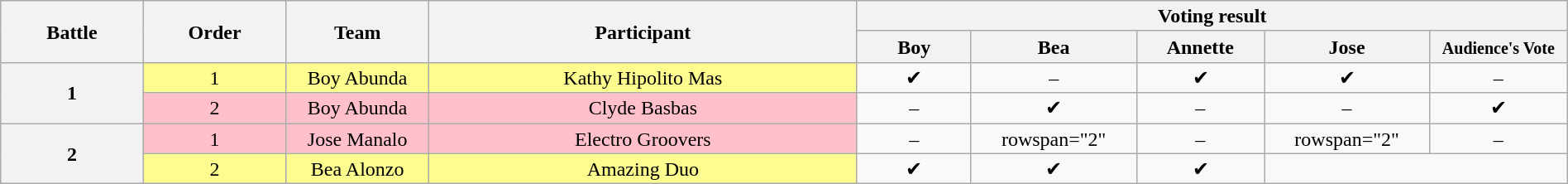<table class="wikitable" style="text-align:center; line-height:17px; width:100%;">
<tr>
<th scope="col" rowspan="2" width="05%">Battle</th>
<th scope="col" rowspan="2" width="05%">Order</th>
<th scope="col" rowspan="2" width="05%">Team</th>
<th scope="col" rowspan="2" width="15%">Participant</th>
<th scope="col" colspan="5" width="20%">Voting result</th>
</tr>
<tr>
<th width="4%">Boy</th>
<th width="4%">Bea</th>
<th width="4%">Annette</th>
<th width="4%">Jose</th>
<th width="4%"><small>Audience's Vote</small></th>
</tr>
<tr>
<th rowspan="2">1</th>
<td style="background:#fdfc8f;">1</td>
<td style="background:#fdfc8f;">Boy Abunda</td>
<td style="background:#fdfc8f;">Kathy Hipolito Mas</td>
<td>✔ </td>
<td>–</td>
<td>✔</td>
<td>✔</td>
<td>–</td>
</tr>
<tr>
<td style="background:pink;">2</td>
<td style="background:pink;">Boy Abunda</td>
<td style="background:pink;">Clyde Basbas</td>
<td>–</td>
<td>✔</td>
<td>–</td>
<td>–</td>
<td>✔</td>
</tr>
<tr>
<th rowspan="2">2</th>
<td style="background:pink;">1</td>
<td style="background:pink;">Jose Manalo</td>
<td style="background:pink;">Electro Groovers</td>
<td>–</td>
<td>rowspan="2" </td>
<td>–</td>
<td>rowspan="2" </td>
<td>–</td>
</tr>
<tr>
<td style="background:#fdfc8f;">2</td>
<td style="background:#fdfc8f;">Bea Alonzo</td>
<td style="background:#fdfc8f;">Amazing Duo</td>
<td>✔</td>
<td>✔</td>
<td>✔</td>
</tr>
</table>
